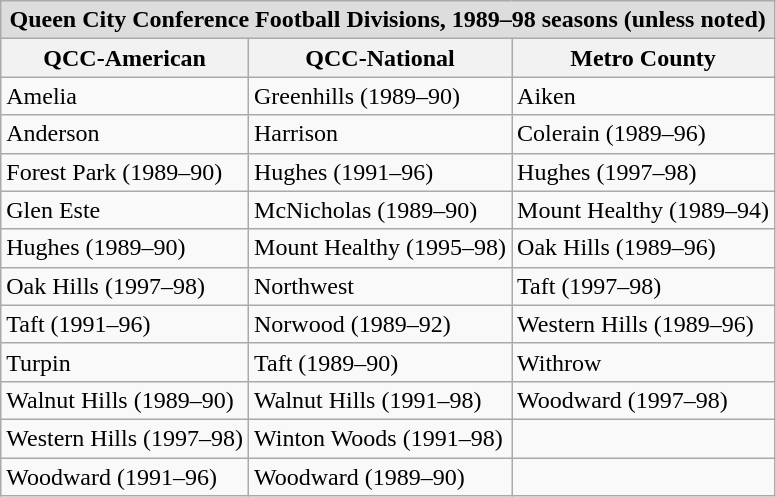<table class="wikitable">
<tr style="background:#ccf;">
<th colspan="6" style="background:#ddd;">Queen City Conference Football Divisions, 1989–98 seasons (unless noted)</th>
</tr>
<tr>
<th>QCC-American</th>
<th>QCC-National</th>
<th>Metro County</th>
</tr>
<tr>
<td>Amelia</td>
<td>Greenhills (1989–90)</td>
<td>Aiken</td>
</tr>
<tr>
<td>Anderson</td>
<td>Harrison</td>
<td>Colerain (1989–96)</td>
</tr>
<tr>
<td>Forest Park (1989–90)</td>
<td>Hughes (1991–96)</td>
<td>Hughes (1997–98)</td>
</tr>
<tr>
<td>Glen Este</td>
<td>McNicholas (1989–90)</td>
<td>Mount Healthy (1989–94)</td>
</tr>
<tr>
<td>Hughes (1989–90)</td>
<td>Mount Healthy (1995–98)</td>
<td>Oak Hills (1989–96)</td>
</tr>
<tr>
<td>Oak Hills (1997–98)</td>
<td>Northwest</td>
<td>Taft (1997–98)</td>
</tr>
<tr>
<td>Taft (1991–96)</td>
<td>Norwood (1989–92)</td>
<td>Western Hills (1989–96)</td>
</tr>
<tr>
<td>Turpin</td>
<td>Taft (1989–90)</td>
<td>Withrow</td>
</tr>
<tr>
<td>Walnut Hills (1989–90)</td>
<td>Walnut Hills (1991–98)</td>
<td>Woodward (1997–98)</td>
</tr>
<tr>
<td>Western Hills (1997–98)</td>
<td>Winton Woods (1991–98)</td>
<td></td>
</tr>
<tr>
<td>Woodward (1991–96)</td>
<td>Woodward (1989–90)</td>
<td></td>
</tr>
</table>
